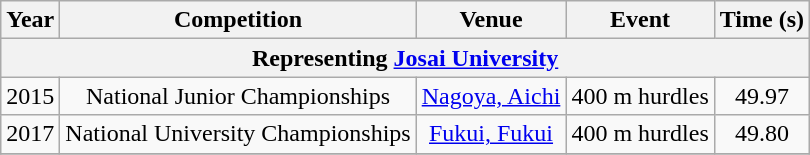<table class="wikitable sortable" style=text-align:center>
<tr>
<th>Year</th>
<th>Competition</th>
<th>Venue</th>
<th>Event</th>
<th>Time (s)</th>
</tr>
<tr>
<th colspan="5">Representing <a href='#'>Josai University</a></th>
</tr>
<tr>
<td>2015</td>
<td>National Junior Championships</td>
<td><a href='#'>Nagoya, Aichi</a></td>
<td>400 m hurdles</td>
<td>49.97</td>
</tr>
<tr>
<td>2017</td>
<td>National University Championships</td>
<td><a href='#'>Fukui, Fukui</a></td>
<td>400 m hurdles</td>
<td>49.80</td>
</tr>
<tr>
</tr>
</table>
